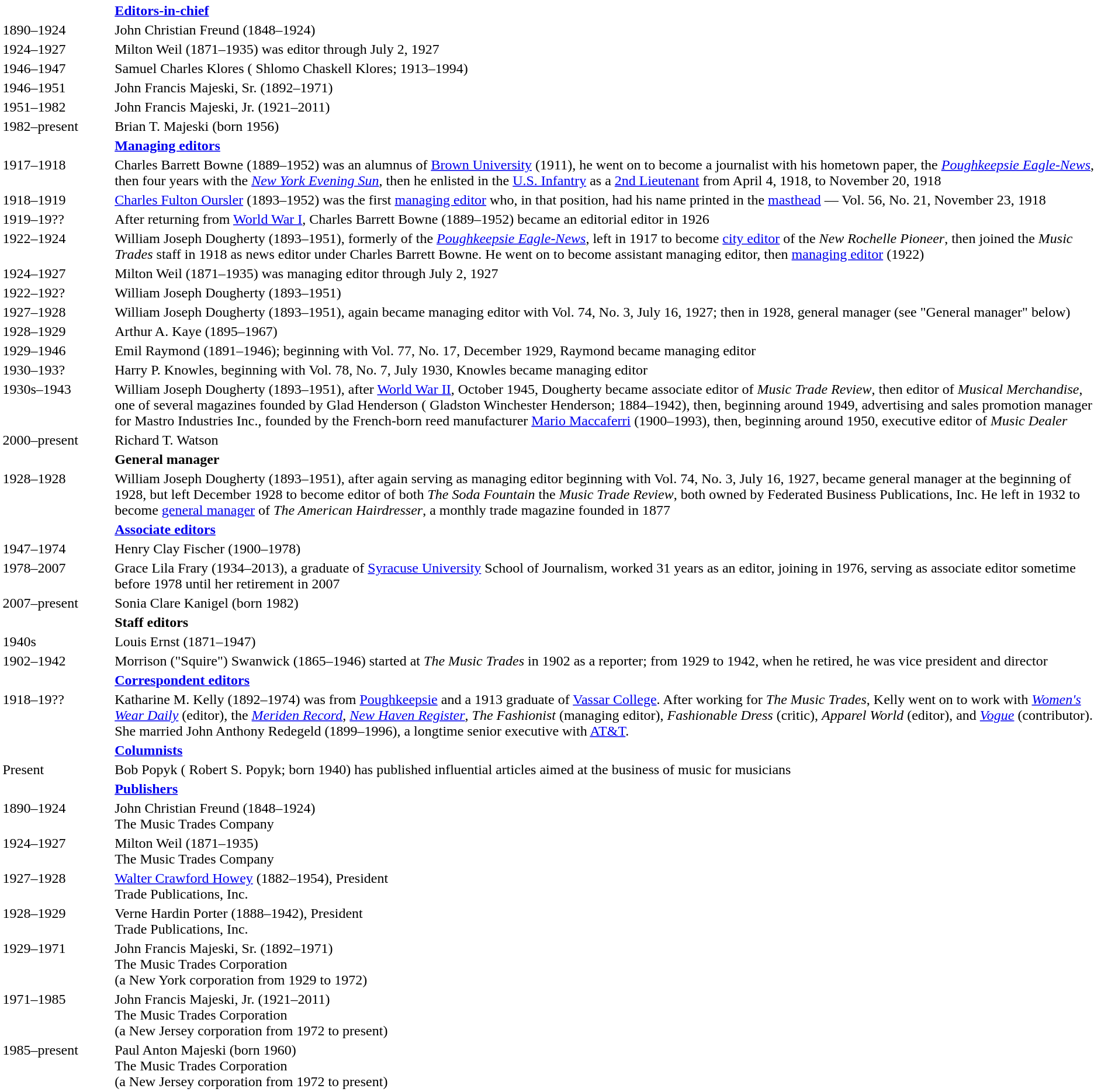<table valign="top"; border="0" cellpadding="1" style="color: black; background-color: #FFFFFF;">
<tr valign="top">
<td width="10%" style="text-align:left"></td>
<td width="90%" style="text-align:left"><strong><a href='#'>Editors-in-chief</a></strong><br></td>
</tr>
<tr valign="top">
<td width="5%" style="text-align:left">1890–1924</td>
<td width="95%" style="text-align:left">John Christian Freund (1848–1924)</td>
</tr>
<tr valign="top">
<td width="5%" style="text-align:left">1924–1927</td>
<td width="95%" style="text-align:left">Milton Weil (1871–1935) was editor through July 2, 1927</td>
</tr>
<tr valign="top">
<td style="text-align:left">1946–1947</td>
<td style="text-align:left">Samuel Charles Klores ( Shlomo Chaskell Klores; 1913–1994)</td>
</tr>
<tr valign="top">
<td style="text-align:left">1946–1951</td>
<td style="text-align:left">John Francis Majeski, Sr. (1892–1971)</td>
</tr>
<tr valign="top">
<td style="text-align:left">1951–1982</td>
<td style="text-align:left">John Francis Majeski, Jr. (1921–2011)</td>
</tr>
<tr valign="top">
<td style="text-align:left">1982–present</td>
<td style="text-align:left">Brian T. Majeski (born 1956)</td>
</tr>
<tr valign="top">
<td width="5%" style="text-align:left"></td>
<td width="95%" style="text-align:left"><strong><a href='#'>Managing editors</a></strong><br></td>
</tr>
<tr valign="top">
<td style="text-align:left">1917–1918</td>
<td style="text-align:left">Charles Barrett Bowne (1889–1952) was an alumnus of <a href='#'>Brown University</a> (1911), he went on to become a journalist with his hometown paper, the <em><a href='#'>Poughkeepsie Eagle-News</a></em>, then four years with the <em><a href='#'>New York Evening Sun</a></em>, then he enlisted in the <a href='#'>U.S. Infantry</a> as a <a href='#'>2nd Lieutenant</a> from April 4, 1918, to November 20, 1918</td>
</tr>
<tr valign="top">
<td style="text-align:left">1918–1919</td>
<td style="text-align:left"><a href='#'>Charles Fulton Oursler</a> (1893–1952) was the first <a href='#'>managing editor</a> who, in that position, had his name printed in the <a href='#'>masthead</a> — Vol. 56, No. 21, November 23, 1918</td>
</tr>
<tr valign="top">
<td style="text-align:left">1919–19??</td>
<td style="text-align:left">After returning from <a href='#'>World War I</a>, Charles Barrett Bowne (1889–1952) became an editorial editor in 1926</td>
</tr>
<tr valign="top">
<td style="text-align:left">1922–1924</td>
<td style="text-align:left">William Joseph Dougherty (1893–1951), formerly of the <em><a href='#'>Poughkeepsie Eagle-News</a></em>, left in 1917 to become <a href='#'>city editor</a> of the <em>New Rochelle Pioneer</em>, then joined the <em>Music Trades</em> staff in 1918 as news editor under Charles Barrett Bowne. He went on to become assistant managing editor, then <a href='#'>managing editor</a> (1922)</td>
</tr>
<tr valign="top">
<td width="5%" style="text-align:left">1924–1927</td>
<td width="95%" style="text-align:left">Milton Weil (1871–1935) was managing editor through July 2, 1927</td>
</tr>
<tr valign="top">
<td style="text-align:left">1922–192?</td>
<td style="text-align:left">William Joseph Dougherty (1893–1951)</td>
</tr>
<tr valign="top">
<td style="text-align:left">1927–1928</td>
<td style="text-align:left">William Joseph Dougherty (1893–1951), again became managing editor with Vol. 74, No. 3, July 16, 1927; then in 1928, general manager (see "General manager" below)</td>
</tr>
<tr valign="top">
<td style="text-align:left">1928–1929</td>
<td style="text-align:left">Arthur A. Kaye (1895–1967)</td>
</tr>
<tr valign="top">
<td style="text-align:left">1929–1946</td>
<td style="text-align:left">Emil Raymond (1891–1946); beginning with Vol. 77, No. 17, December 1929, Raymond became managing editor</td>
</tr>
<tr valign="top">
<td style="text-align:left">1930–193?</td>
<td style="text-align:left">Harry P. Knowles, beginning with Vol. 78, No. 7, July 1930, Knowles became managing editor</td>
</tr>
<tr valign="top">
<td style="text-align:left">1930s–1943</td>
<td style="text-align:left">William Joseph Dougherty (1893–1951), after <a href='#'>World War II</a>, October 1945, Dougherty became associate editor of <em>Music Trade Review</em>, then editor of <em>Musical Merchandise</em>, one of several magazines founded by Glad Henderson ( Gladston Winchester Henderson; 1884–1942), then, beginning around 1949, advertising and sales promotion manager for Mastro Industries Inc., founded by the French-born reed manufacturer <a href='#'>Mario Maccaferri</a> (1900–1993), then, beginning around 1950, executive editor of <em>Music Dealer</em></td>
</tr>
<tr valign="top">
<td style="text-align:left">2000–present</td>
<td style="text-align:left">Richard T. Watson</td>
</tr>
<tr valign="top">
<td width="5%" style="text-align:left"></td>
<td width="95%" style="text-align:left"><strong>General manager</strong><br></td>
</tr>
<tr valign="top">
<td style="text-align:left">1928–1928</td>
<td style="text-align:left">William Joseph Dougherty (1893–1951), after again serving as managing editor beginning with Vol. 74, No. 3, July 16, 1927, became general manager at the beginning of 1928, but left December 1928 to become editor of both <em>The Soda Fountain</em> the <em>Music Trade Review</em>, both owned by Federated Business Publications, Inc.  He left in 1932 to become <a href='#'>general manager</a> of <em>The American Hairdresser</em>, a monthly trade magazine founded in 1877</td>
</tr>
<tr valign="top">
<td width="5%" style="text-align:left"></td>
<td width="95%" style="text-align:left"><strong><a href='#'>Associate editors</a></strong><br></td>
</tr>
<tr valign="top">
<td style="text-align:left">1947–1974</td>
<td style="text-align:left">Henry Clay Fischer (1900–1978)</td>
</tr>
<tr valign="top">
<td style="text-align:left">1978–2007</td>
<td style="text-align:left">Grace Lila Frary (1934–2013), a graduate of <a href='#'>Syracuse University</a> School of Journalism, worked 31 years as an editor, joining in 1976, serving as associate editor sometime before 1978 until her retirement in 2007</td>
</tr>
<tr valign="top">
<td style="text-align:left">2007–present</td>
<td style="text-align:left">Sonia Clare Kanigel (born 1982)</td>
</tr>
<tr valign="top">
<td width="5%" style="text-align:left"></td>
<td width="95%" style="text-align:left"><strong>Staff editors</strong><br></td>
</tr>
<tr valign="top">
<td style="text-align:left">1940s</td>
<td style="text-align:left">Louis Ernst (1871–1947)</td>
</tr>
<tr valign="top">
<td width="5%" style="text-align:left">1902–1942</td>
<td width="95%" style="text-align:left">Morrison ("Squire") Swanwick (1865–1946) started at <em>The Music Trades</em> in 1902 as a reporter; from 1929 to 1942, when he retired, he was vice president and director</td>
</tr>
<tr valign="top">
<td width="5%" style="text-align:left"></td>
<td width="95%" style="text-align:left"><strong><a href='#'>Correspondent editors</a></strong><br></td>
</tr>
<tr valign="top">
<td width="5%" style="text-align:left">1918–19??</td>
<td width="95%" style="text-align:left">Katharine M. Kelly (1892–1974) was from <a href='#'>Poughkeepsie</a> and a 1913 graduate of <a href='#'>Vassar College</a>.  After working for <em>The Music Trades</em>, Kelly went on to work with <em><a href='#'>Women's Wear Daily</a></em> (editor), the <em><a href='#'>Meriden Record</a></em>, <em><a href='#'>New Haven Register</a></em>, <em>The Fashionist</em> (managing editor), <em>Fashionable Dress</em> (critic), <em>Apparel World</em> (editor), and <em><a href='#'>Vogue</a></em> (contributor).  She married John Anthony Redegeld (1899–1996), a longtime senior executive with <a href='#'>AT&T</a>.</td>
</tr>
<tr valign="top">
<td width="5%" style="text-align:left"></td>
<td width="95%" style="text-align:left"><strong><a href='#'>Columnists</a></strong><br></td>
</tr>
<tr valign="top">
<td width="5%" style="text-align:left">Present</td>
<td width="95%" style="text-align:left">Bob Popyk ( Robert S. Popyk; born 1940) has published influential articles aimed at the business of music for musicians</td>
</tr>
<tr valign="top">
<td width="5%" style="text-align:left"></td>
<td width="95%" style="text-align:left"><strong><a href='#'>Publishers</a></strong><br></td>
</tr>
<tr valign="top">
<td width="5%" style="text-align:left">1890–1924</td>
<td width="95%" style="text-align:left">John Christian Freund (1848–1924)<br>The Music Trades Company</td>
</tr>
<tr valign="top">
<td width="5%" style="text-align:left">1924–1927</td>
<td width="95%" style="text-align:left">Milton Weil (1871–1935)<br>The Music Trades Company</td>
</tr>
<tr valign="top">
<td width="5%" style="text-align:left">1927–1928</td>
<td width="95%" style="text-align:left"><a href='#'>Walter Crawford Howey</a> (1882–1954), President<br>Trade Publications, Inc.</td>
</tr>
<tr valign="top">
<td width="5%" style="text-align:left">1928–1929</td>
<td width="95%" style="text-align:left">Verne Hardin Porter (1888–1942), President<br>Trade Publications, Inc.</td>
</tr>
<tr valign="top">
<td width="5%" style="text-align:left">1929–1971</td>
<td width="95%" style="text-align:left">John Francis Majeski, Sr. (1892–1971)<br>The Music Trades Corporation<br>(a New York corporation from 1929 to 1972)</td>
</tr>
<tr valign="top">
<td width="5%" style="text-align:left">1971–1985</td>
<td width="95%" style="text-align:left">John Francis Majeski, Jr. (1921–2011)<br>The Music Trades Corporation<br>(a New Jersey corporation from 1972 to present)</td>
</tr>
<tr valign="top">
<td width="5%" style="text-align:left">1985–present</td>
<td width="95%" style="text-align:left">Paul Anton Majeski (born 1960)<br>The Music Trades Corporation<br>(a New Jersey corporation from 1972 to present)</td>
</tr>
</table>
